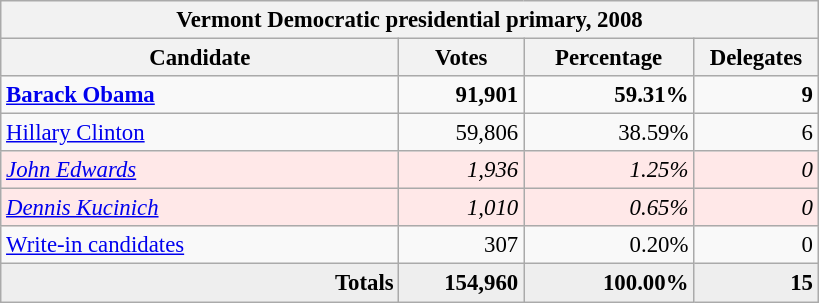<table class="wikitable" style="font-size:95%; text-align:right;">
<tr>
<th colspan="4">Vermont Democratic presidential primary, 2008</th>
</tr>
<tr>
<th style="width: 17em">Candidate</th>
<th style="width: 5em">Votes</th>
<th style="width: 7em">Percentage</th>
<th style="width: 5em">Delegates</th>
</tr>
<tr>
<td align="left"><strong><a href='#'>Barack Obama</a></strong></td>
<td><strong>91,901</strong></td>
<td><strong>59.31%</strong></td>
<td><strong>9</strong></td>
</tr>
<tr>
<td align="left"><a href='#'>Hillary Clinton</a></td>
<td>59,806</td>
<td>38.59%</td>
<td>6</td>
</tr>
<tr bgcolor=#FFE8E8>
<td align="left"><em><a href='#'>John Edwards</a></em></td>
<td><em>1,936</em></td>
<td><em>1.25%</em></td>
<td><em>0</em></td>
</tr>
<tr bgcolor=#FFE8E8>
<td align="left"><em><a href='#'>Dennis Kucinich</a></em></td>
<td><em>1,010</em></td>
<td><em>0.65%</em></td>
<td><em>0</em></td>
</tr>
<tr>
<td align="left"><a href='#'>Write-in candidates</a></td>
<td>307</td>
<td>0.20%</td>
<td>0</td>
</tr>
<tr bgcolor="#EEEEEE" style="margin-right:0.5em">
<td><strong>Totals</strong></td>
<td><strong>154,960</strong></td>
<td><strong>100.00%</strong></td>
<td><strong>15</strong></td>
</tr>
</table>
